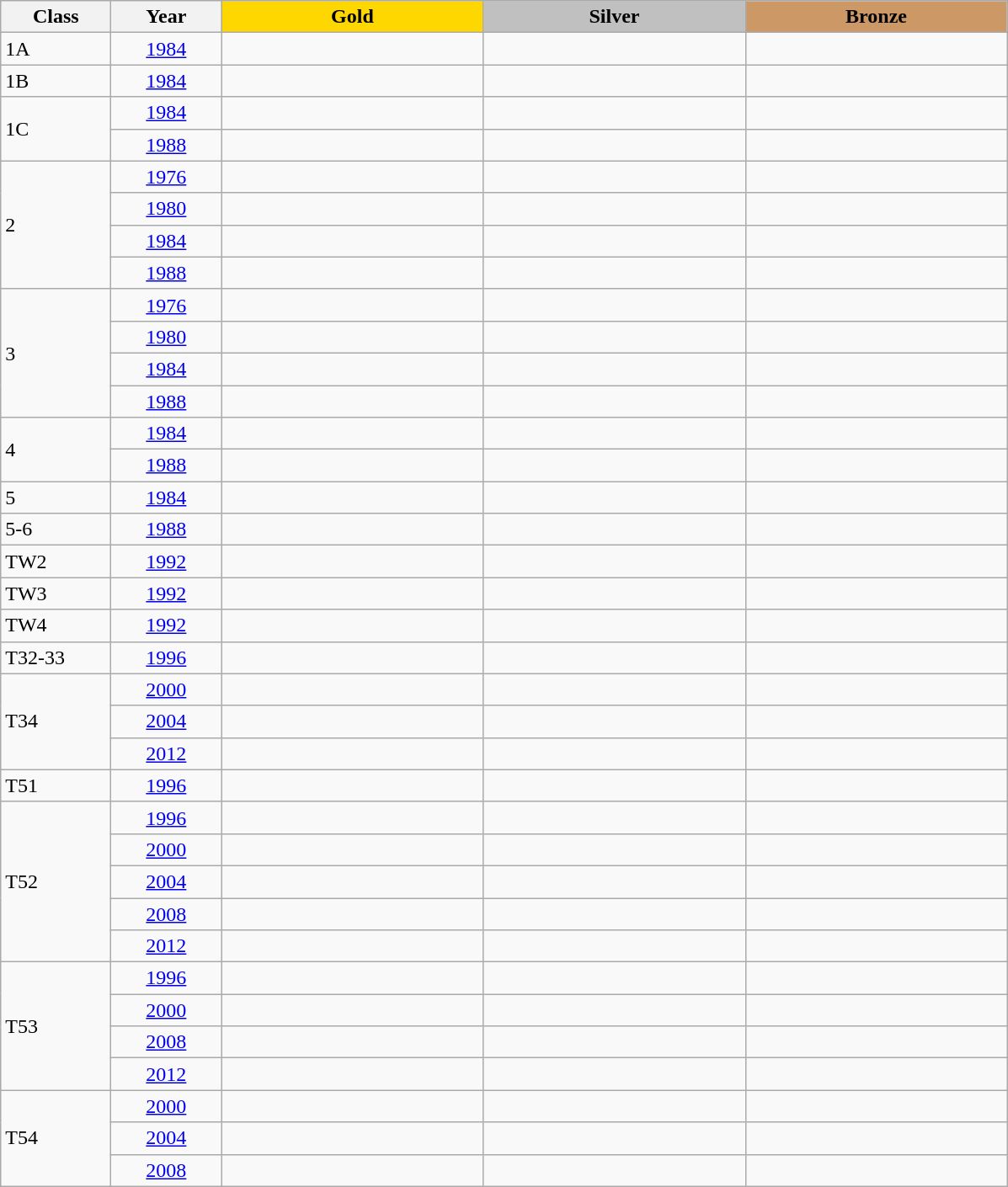<table class="wikitable">
<tr>
<th width=80>Class</th>
<th width=80>Year</th>
<td align=center width=200 bgcolor=gold><strong>Gold</strong></td>
<td align=center width=200 bgcolor=silver><strong>Silver</strong></td>
<td align=center width=200 bgcolor=cc9966><strong>Bronze</strong></td>
</tr>
<tr>
<td>1A</td>
<td align=center><a href='#'>1984</a></td>
<td></td>
<td></td>
<td></td>
</tr>
<tr>
<td>1B</td>
<td align=center><a href='#'>1984</a></td>
<td></td>
<td></td>
<td></td>
</tr>
<tr>
<td rowspan=2>1C</td>
<td align=center><a href='#'>1984</a></td>
<td></td>
<td></td>
<td></td>
</tr>
<tr>
<td align=center><a href='#'>1988</a></td>
<td></td>
<td></td>
<td></td>
</tr>
<tr>
<td rowspan=4>2</td>
<td align=center><a href='#'>1976</a></td>
<td></td>
<td></td>
<td></td>
</tr>
<tr>
<td align=center><a href='#'>1980</a></td>
<td></td>
<td></td>
<td></td>
</tr>
<tr>
<td align=center><a href='#'>1984</a></td>
<td></td>
<td></td>
<td></td>
</tr>
<tr>
<td align=center><a href='#'>1988</a></td>
<td></td>
<td></td>
<td></td>
</tr>
<tr>
<td rowspan=4>3</td>
<td align=center><a href='#'>1976</a></td>
<td></td>
<td></td>
<td></td>
</tr>
<tr>
<td align=center><a href='#'>1980</a></td>
<td></td>
<td></td>
<td></td>
</tr>
<tr>
<td align=center><a href='#'>1984</a></td>
<td></td>
<td></td>
<td></td>
</tr>
<tr>
<td align=center><a href='#'>1988</a></td>
<td></td>
<td></td>
<td></td>
</tr>
<tr>
<td rowspan=2>4</td>
<td align=center><a href='#'>1984</a></td>
<td></td>
<td></td>
<td></td>
</tr>
<tr>
<td align=center><a href='#'>1988</a></td>
<td></td>
<td></td>
<td></td>
</tr>
<tr>
<td>5</td>
<td align=center><a href='#'>1984</a></td>
<td></td>
<td></td>
<td></td>
</tr>
<tr>
<td>5-6</td>
<td align=center><a href='#'>1988</a></td>
<td></td>
<td></td>
<td></td>
</tr>
<tr>
<td>TW2</td>
<td align=center><a href='#'>1992</a></td>
<td></td>
<td></td>
<td></td>
</tr>
<tr>
<td>TW3</td>
<td align=center><a href='#'>1992</a></td>
<td></td>
<td></td>
<td></td>
</tr>
<tr>
<td>TW4</td>
<td align=center><a href='#'>1992</a></td>
<td></td>
<td></td>
<td></td>
</tr>
<tr>
<td>T32-33</td>
<td align=center><a href='#'>1996</a></td>
<td></td>
<td></td>
<td></td>
</tr>
<tr>
<td rowspan=3>T34</td>
<td align=center><a href='#'>2000</a></td>
<td></td>
<td></td>
<td></td>
</tr>
<tr>
<td align=center><a href='#'>2004</a></td>
<td></td>
<td></td>
<td></td>
</tr>
<tr>
<td align=center><a href='#'>2012</a></td>
<td></td>
<td></td>
<td></td>
</tr>
<tr>
<td>T51</td>
<td align=center><a href='#'>1996</a></td>
<td></td>
<td></td>
<td></td>
</tr>
<tr>
<td rowspan=5>T52</td>
<td align=center><a href='#'>1996</a></td>
<td></td>
<td></td>
<td></td>
</tr>
<tr>
<td align=center><a href='#'>2000</a></td>
<td></td>
<td></td>
<td></td>
</tr>
<tr>
<td align=center><a href='#'>2004</a></td>
<td></td>
<td></td>
<td></td>
</tr>
<tr>
<td align=center><a href='#'>2008</a></td>
<td></td>
<td></td>
<td></td>
</tr>
<tr>
<td align=center><a href='#'>2012</a></td>
<td></td>
<td></td>
<td></td>
</tr>
<tr>
<td rowspan=4>T53</td>
<td align=center><a href='#'>1996</a></td>
<td></td>
<td></td>
<td></td>
</tr>
<tr>
<td align=center><a href='#'>2000</a></td>
<td></td>
<td></td>
<td></td>
</tr>
<tr>
<td align=center><a href='#'>2008</a></td>
<td></td>
<td></td>
<td></td>
</tr>
<tr>
<td align=center><a href='#'>2012</a></td>
<td></td>
<td></td>
<td></td>
</tr>
<tr>
<td rowspan=3>T54</td>
<td align=center><a href='#'>2000</a></td>
<td></td>
<td></td>
<td></td>
</tr>
<tr>
<td align=center><a href='#'>2004</a></td>
<td></td>
<td></td>
<td></td>
</tr>
<tr>
<td align=center><a href='#'>2008</a></td>
<td></td>
<td></td>
<td></td>
</tr>
</table>
